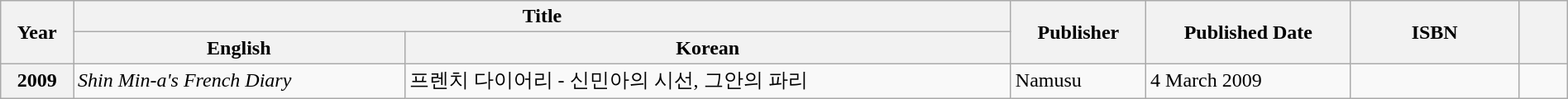<table class="wikitable plainrowheaders" style="text-align:left; font-size:100%; padding:0 auto; width:100%; margin:auto">
<tr>
<th scope="col" rowspan="2">Year</th>
<th scope="col" colspan="2">Title</th>
<th scope="col" rowspan="2">Publisher</th>
<th scope="col" rowspan="2">Published Date</th>
<th scope="col" rowspan="2" Style=width:8em>ISBN</th>
<th scope="col" rowspan="2" Style=width:2em class="unsortable"></th>
</tr>
<tr>
<th>English</th>
<th>Korean</th>
</tr>
<tr>
<th scope="row">2009</th>
<td><em>Shin Min-a's French Diary</em></td>
<td>프렌치 다이어리 - 신민아의 시선, 그안의 파리</td>
<td>Namusu</td>
<td>4 March 2009</td>
<td></td>
<td></td>
</tr>
</table>
